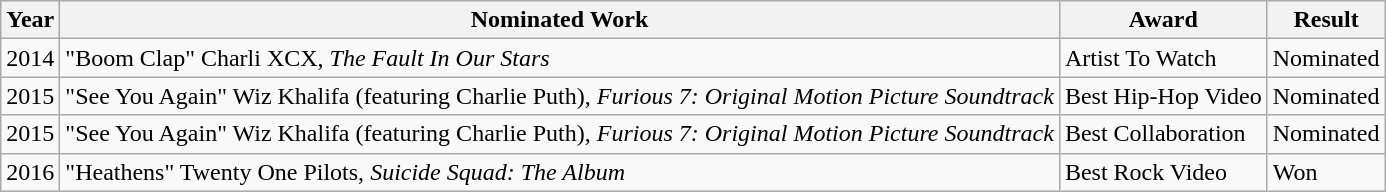<table class="wikitable">
<tr>
<th>Year</th>
<th>Nominated Work</th>
<th>Award</th>
<th>Result</th>
</tr>
<tr>
<td>2014</td>
<td>"Boom Clap" Charli XCX, <em>The Fault In Our Stars</em></td>
<td>Artist To Watch</td>
<td>Nominated</td>
</tr>
<tr>
<td>2015</td>
<td>"See You Again" Wiz Khalifa (featuring Charlie Puth), <em>Furious 7: Original Motion Picture Soundtrack</em></td>
<td>Best Hip-Hop Video</td>
<td>Nominated</td>
</tr>
<tr>
<td>2015</td>
<td>"See You Again" Wiz Khalifa (featuring Charlie Puth), <em>Furious 7: Original Motion Picture Soundtrack</em></td>
<td>Best Collaboration</td>
<td>Nominated</td>
</tr>
<tr>
<td>2016</td>
<td>"Heathens" Twenty One Pilots, <em>Suicide Squad: The Album</em></td>
<td>Best Rock Video</td>
<td>Won</td>
</tr>
</table>
